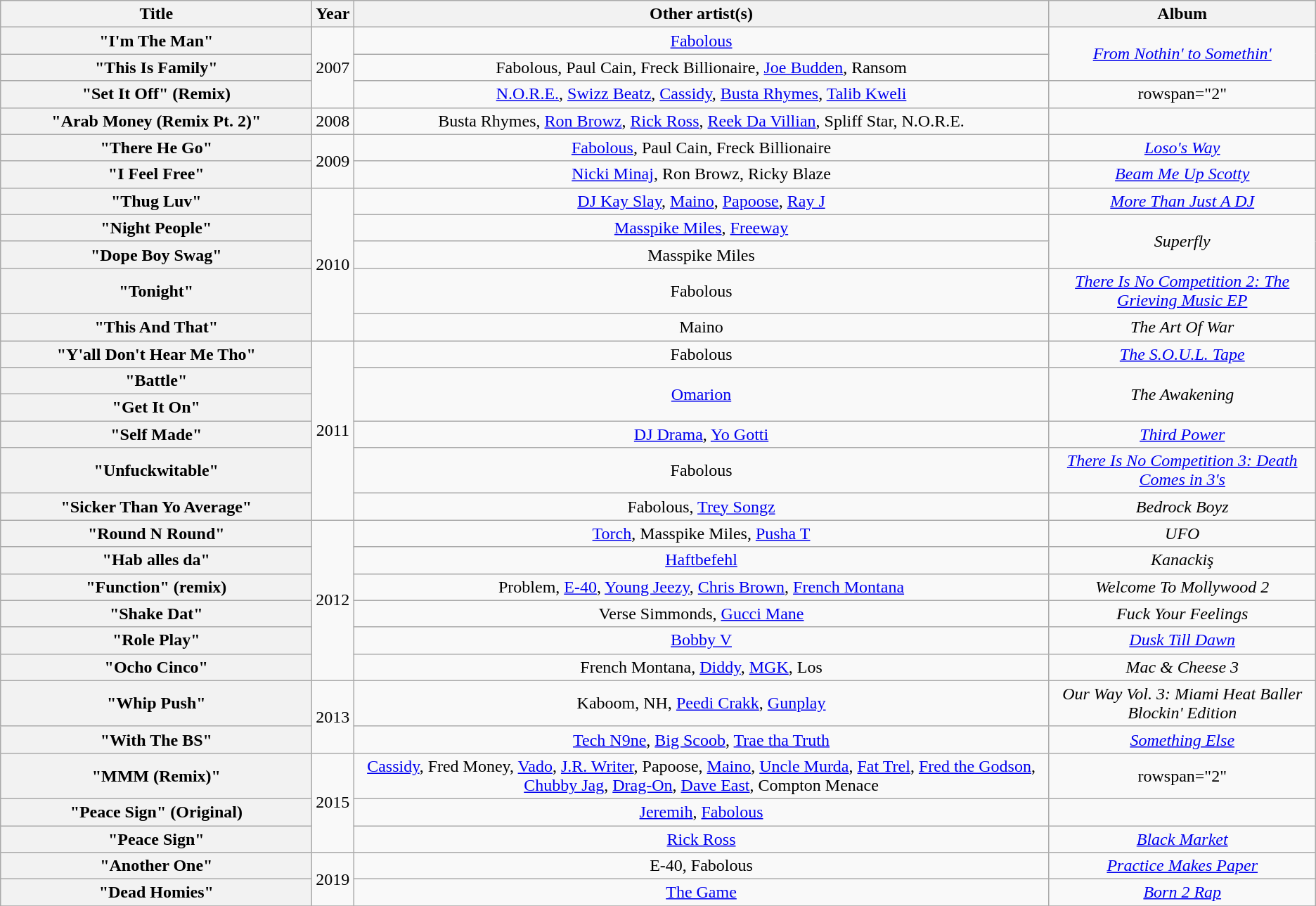<table class="wikitable plainrowheaders" style="text-align:center;">
<tr>
<th scope="col" style="width:18em;">Title</th>
<th scope="col">Year</th>
<th scope="col">Other artist(s)</th>
<th scope="col">Album</th>
</tr>
<tr>
<th scope="row">"I'm The Man"</th>
<td rowspan="3">2007</td>
<td><a href='#'>Fabolous</a></td>
<td rowspan="2"><em><a href='#'>From Nothin' to Somethin'</a></em></td>
</tr>
<tr>
<th scope="row">"This Is Family"</th>
<td>Fabolous, Paul Cain, Freck Billionaire, <a href='#'>Joe Budden</a>, Ransom</td>
</tr>
<tr>
<th scope="row">"Set It Off" (Remix)</th>
<td><a href='#'>N.O.R.E.</a>, <a href='#'>Swizz Beatz</a>, <a href='#'>Cassidy</a>, <a href='#'>Busta Rhymes</a>, <a href='#'>Talib Kweli</a></td>
<td>rowspan="2" </td>
</tr>
<tr>
<th scope="row">"Arab Money (Remix Pt. 2)"</th>
<td>2008</td>
<td>Busta Rhymes, <a href='#'>Ron Browz</a>, <a href='#'>Rick Ross</a>, <a href='#'>Reek Da Villian</a>, Spliff Star, N.O.R.E.</td>
</tr>
<tr>
<th scope="row">"There He Go"</th>
<td rowspan="2">2009</td>
<td><a href='#'>Fabolous</a>, Paul Cain, Freck Billionaire</td>
<td><em><a href='#'>Loso's Way</a></em></td>
</tr>
<tr>
<th scope="row">"I Feel Free"</th>
<td><a href='#'>Nicki Minaj</a>, Ron Browz, Ricky Blaze</td>
<td><em><a href='#'>Beam Me Up Scotty</a></em></td>
</tr>
<tr>
<th scope="row">"Thug Luv"</th>
<td rowspan="5">2010</td>
<td><a href='#'>DJ Kay Slay</a>, <a href='#'>Maino</a>, <a href='#'>Papoose</a>, <a href='#'>Ray J</a></td>
<td><em><a href='#'>More Than Just A DJ</a></em></td>
</tr>
<tr>
<th scope="row">"Night People"</th>
<td><a href='#'>Masspike Miles</a>, <a href='#'>Freeway</a></td>
<td rowspan="2"><em>Superfly</em></td>
</tr>
<tr>
<th scope="row">"Dope Boy Swag"</th>
<td>Masspike Miles</td>
</tr>
<tr>
<th scope="row">"Tonight"</th>
<td>Fabolous</td>
<td><em><a href='#'>There Is No Competition 2: The Grieving Music EP</a></em></td>
</tr>
<tr>
<th scope="row">"This And That"</th>
<td>Maino</td>
<td><em>The Art Of War</em></td>
</tr>
<tr>
<th scope="row">"Y'all Don't Hear Me Tho"</th>
<td rowspan="6" style="text-align:center;">2011</td>
<td>Fabolous</td>
<td><em><a href='#'>The S.O.U.L. Tape</a></em></td>
</tr>
<tr>
<th scope="row">"Battle"</th>
<td rowspan="2"><a href='#'>Omarion</a></td>
<td rowspan="2"><em>The Awakening</em></td>
</tr>
<tr>
<th scope="row">"Get It On"</th>
</tr>
<tr>
<th scope="row">"Self Made"</th>
<td><a href='#'>DJ Drama</a>, <a href='#'>Yo Gotti</a></td>
<td><em><a href='#'>Third Power</a></em></td>
</tr>
<tr>
<th scope="row">"Unfuckwitable"</th>
<td>Fabolous</td>
<td><em><a href='#'>There Is No Competition 3: Death Comes in 3's</a></em></td>
</tr>
<tr>
<th scope="row">"Sicker Than Yo Average"</th>
<td>Fabolous, <a href='#'>Trey Songz</a></td>
<td><em>Bedrock Boyz</em></td>
</tr>
<tr>
<th scope="row">"Round N Round"</th>
<td rowspan="6">2012</td>
<td><a href='#'>Torch</a>, Masspike Miles, <a href='#'>Pusha T</a></td>
<td><em>UFO</em></td>
</tr>
<tr>
<th scope="row">"Hab alles da"</th>
<td><a href='#'>Haftbefehl</a></td>
<td><em>Kanackiş</em></td>
</tr>
<tr>
<th scope="row">"Function" (remix)</th>
<td>Problem, <a href='#'>E-40</a>, <a href='#'>Young Jeezy</a>, <a href='#'>Chris Brown</a>, <a href='#'>French Montana</a></td>
<td><em>Welcome To Mollywood 2</em></td>
</tr>
<tr>
<th scope="row">"Shake Dat"</th>
<td>Verse Simmonds, <a href='#'>Gucci Mane</a></td>
<td><em>Fuck Your Feelings</em></td>
</tr>
<tr>
<th scope="row">"Role Play"</th>
<td><a href='#'>Bobby V</a></td>
<td><em><a href='#'>Dusk Till Dawn</a></em></td>
</tr>
<tr>
<th scope="row">"Ocho Cinco"</th>
<td>French Montana, <a href='#'>Diddy</a>, <a href='#'>MGK</a>, Los</td>
<td><em>Mac & Cheese 3</em></td>
</tr>
<tr>
<th scope="row">"Whip Push"</th>
<td rowspan="2">2013</td>
<td>Kaboom, NH, <a href='#'>Peedi Crakk</a>, <a href='#'>Gunplay</a></td>
<td><em>Our Way Vol. 3: Miami Heat Baller Blockin' Edition</em></td>
</tr>
<tr>
<th scope="row">"With The BS"</th>
<td><a href='#'>Tech N9ne</a>, <a href='#'>Big Scoob</a>, <a href='#'>Trae tha Truth</a></td>
<td><em><a href='#'>Something Else</a></em></td>
</tr>
<tr>
<th scope="row">"MMM (Remix)"</th>
<td rowspan="3">2015</td>
<td><a href='#'>Cassidy</a>, Fred Money, <a href='#'>Vado</a>, <a href='#'>J.R. Writer</a>, Papoose, <a href='#'>Maino</a>, <a href='#'>Uncle Murda</a>, <a href='#'>Fat Trel</a>, <a href='#'>Fred the Godson</a>, <a href='#'>Chubby Jag</a>, <a href='#'>Drag-On</a>, <a href='#'>Dave East</a>, Compton Menace</td>
<td>rowspan="2" </td>
</tr>
<tr>
<th scope="row">"Peace Sign" (Original)</th>
<td><a href='#'>Jeremih</a>, <a href='#'>Fabolous</a></td>
</tr>
<tr>
<th scope="row">"Peace Sign"</th>
<td><a href='#'>Rick Ross</a></td>
<td><em><a href='#'>Black Market</a></em></td>
</tr>
<tr>
<th scope="row">"Another One"</th>
<td rowspan="2">2019</td>
<td>E-40, Fabolous</td>
<td><em><a href='#'>Practice Makes Paper</a></em></td>
</tr>
<tr>
<th scope="row">"Dead Homies"</th>
<td><a href='#'>The Game</a></td>
<td><em><a href='#'>Born 2 Rap</a></em></td>
</tr>
<tr>
</tr>
</table>
